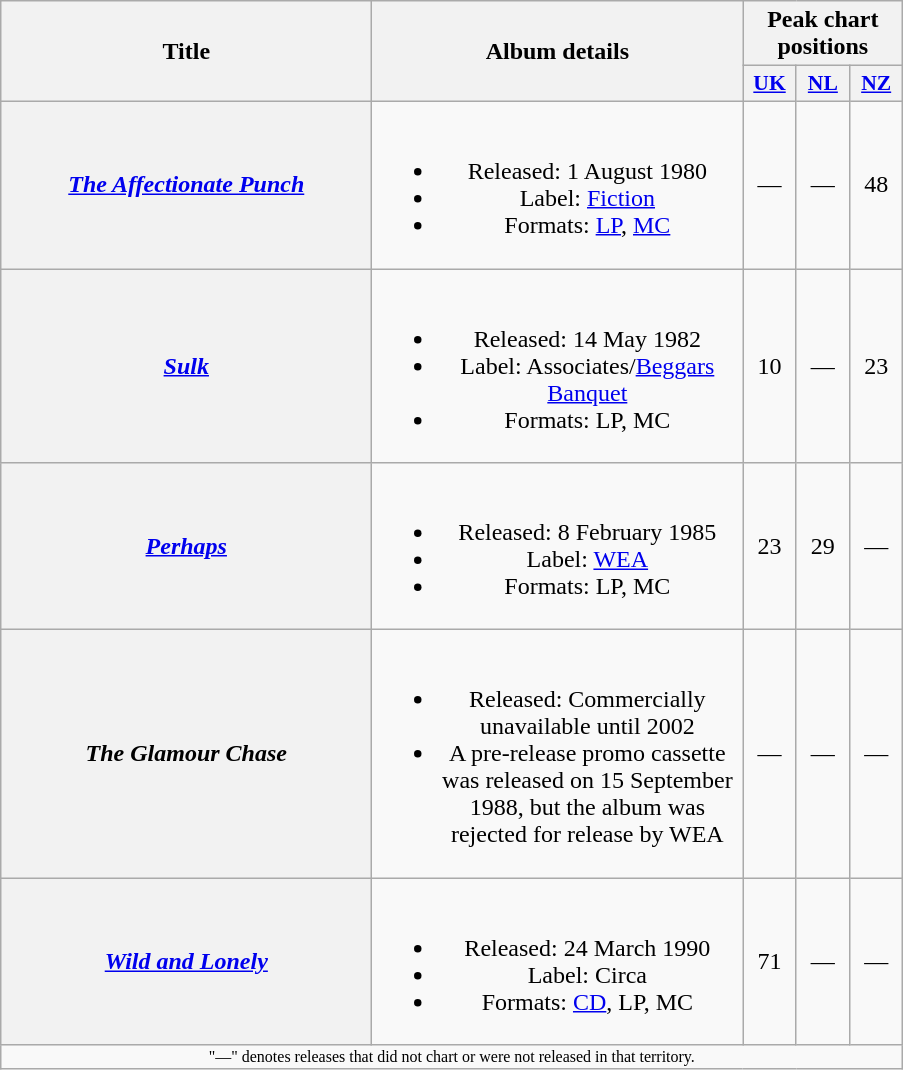<table class="wikitable plainrowheaders" style="text-align:center;">
<tr>
<th rowspan="2" scope="col" style="width:15em;">Title</th>
<th rowspan="2" scope="col" style="width:15em;">Album details</th>
<th colspan="3">Peak chart positions</th>
</tr>
<tr>
<th scope="col" style="width:2em;font-size:90%;"><a href='#'>UK</a><br></th>
<th scope="col" style="width:2em;font-size:90%;"><a href='#'>NL</a><br></th>
<th scope="col" style="width:2em;font-size:90%;"><a href='#'>NZ</a><br></th>
</tr>
<tr>
<th scope="row"><em><a href='#'>The Affectionate Punch</a></em></th>
<td><br><ul><li>Released: 1 August 1980</li><li>Label: <a href='#'>Fiction</a></li><li>Formats: <a href='#'>LP</a>, <a href='#'>MC</a></li></ul></td>
<td>—</td>
<td>—</td>
<td>48</td>
</tr>
<tr>
<th scope="row"><em><a href='#'>Sulk</a></em></th>
<td><br><ul><li>Released: 14 May 1982</li><li>Label: Associates/<a href='#'>Beggars Banquet</a></li><li>Formats: LP, MC</li></ul></td>
<td>10</td>
<td>—</td>
<td>23</td>
</tr>
<tr>
<th scope="row"><em><a href='#'>Perhaps</a></em></th>
<td><br><ul><li>Released: 8 February 1985</li><li>Label: <a href='#'>WEA</a></li><li>Formats: LP, MC</li></ul></td>
<td>23</td>
<td>29</td>
<td>—</td>
</tr>
<tr>
<th scope="row"><em>The Glamour Chase</em></th>
<td><br><ul><li>Released: Commercially unavailable until 2002</li><li>A pre-release promo cassette was released on 15 September 1988, but the album was rejected for release by WEA</li></ul></td>
<td>—</td>
<td>—</td>
<td>—</td>
</tr>
<tr>
<th scope="row"><em><a href='#'>Wild and Lonely</a></em></th>
<td><br><ul><li>Released: 24 March 1990</li><li>Label: Circa</li><li>Formats: <a href='#'>CD</a>, LP, MC</li></ul></td>
<td>71</td>
<td>—</td>
<td>—</td>
</tr>
<tr>
<td colspan="5" style="font-size:8pt">"—" denotes releases that did not chart or were not released in that territory.</td>
</tr>
</table>
